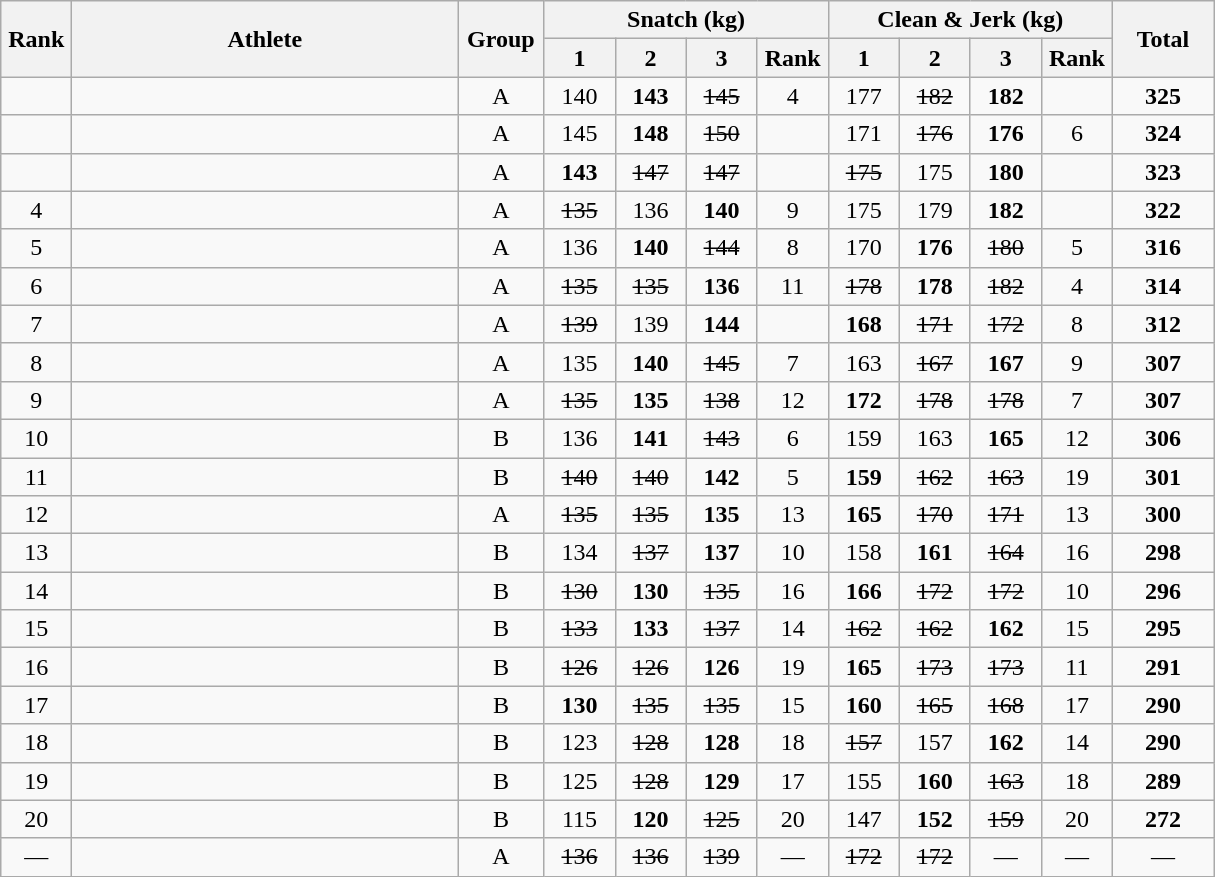<table class = "wikitable" style="text-align:center;">
<tr>
<th rowspan=2 width=40>Rank</th>
<th rowspan=2 width=250>Athlete</th>
<th rowspan=2 width=50>Group</th>
<th colspan=4>Snatch (kg)</th>
<th colspan=4>Clean & Jerk (kg)</th>
<th rowspan=2 width=60>Total</th>
</tr>
<tr>
<th width=40>1</th>
<th width=40>2</th>
<th width=40>3</th>
<th width=40>Rank</th>
<th width=40>1</th>
<th width=40>2</th>
<th width=40>3</th>
<th width=40>Rank</th>
</tr>
<tr>
<td></td>
<td align=left></td>
<td>A</td>
<td>140</td>
<td><strong>143</strong></td>
<td><s>145</s></td>
<td>4</td>
<td>177</td>
<td><s>182</s></td>
<td><strong>182</strong></td>
<td></td>
<td><strong>325</strong></td>
</tr>
<tr>
<td></td>
<td align=left></td>
<td>A</td>
<td>145</td>
<td><strong>148</strong></td>
<td><s>150</s></td>
<td></td>
<td>171</td>
<td><s>176</s></td>
<td><strong>176</strong></td>
<td>6</td>
<td><strong>324</strong></td>
</tr>
<tr>
<td></td>
<td align=left></td>
<td>A</td>
<td><strong>143</strong></td>
<td><s>147</s></td>
<td><s>147</s></td>
<td></td>
<td><s>175</s></td>
<td>175</td>
<td><strong>180</strong></td>
<td></td>
<td><strong>323</strong></td>
</tr>
<tr>
<td>4</td>
<td align=left></td>
<td>A</td>
<td><s>135</s></td>
<td>136</td>
<td><strong>140</strong></td>
<td>9</td>
<td>175</td>
<td>179</td>
<td><strong>182</strong></td>
<td></td>
<td><strong>322</strong></td>
</tr>
<tr>
<td>5</td>
<td align=left></td>
<td>A</td>
<td>136</td>
<td><strong>140</strong></td>
<td><s>144</s></td>
<td>8</td>
<td>170</td>
<td><strong>176</strong></td>
<td><s>180</s></td>
<td>5</td>
<td><strong>316</strong></td>
</tr>
<tr>
<td>6</td>
<td align=left></td>
<td>A</td>
<td><s>135</s></td>
<td><s>135</s></td>
<td><strong>136</strong></td>
<td>11</td>
<td><s>178</s></td>
<td><strong>178</strong></td>
<td><s>182</s></td>
<td>4</td>
<td><strong>314</strong></td>
</tr>
<tr>
<td>7</td>
<td align=left></td>
<td>A</td>
<td><s>139</s></td>
<td>139</td>
<td><strong>144</strong></td>
<td></td>
<td><strong>168</strong></td>
<td><s>171</s></td>
<td><s>172</s></td>
<td>8</td>
<td><strong>312</strong></td>
</tr>
<tr>
<td>8</td>
<td align=left></td>
<td>A</td>
<td>135</td>
<td><strong>140</strong></td>
<td><s>145</s></td>
<td>7</td>
<td>163</td>
<td><s>167</s></td>
<td><strong>167</strong></td>
<td>9</td>
<td><strong>307</strong></td>
</tr>
<tr>
<td>9</td>
<td align=left></td>
<td>A</td>
<td><s>135</s></td>
<td><strong>135</strong></td>
<td><s>138</s></td>
<td>12</td>
<td><strong>172</strong></td>
<td><s>178</s></td>
<td><s>178</s></td>
<td>7</td>
<td><strong>307</strong></td>
</tr>
<tr>
<td>10</td>
<td align=left></td>
<td>B</td>
<td>136</td>
<td><strong>141</strong></td>
<td><s>143</s></td>
<td>6</td>
<td>159</td>
<td>163</td>
<td><strong>165</strong></td>
<td>12</td>
<td><strong>306</strong></td>
</tr>
<tr>
<td>11</td>
<td align=left></td>
<td>B</td>
<td><s>140</s></td>
<td><s>140</s></td>
<td><strong>142</strong></td>
<td>5</td>
<td><strong>159</strong></td>
<td><s>162</s></td>
<td><s>163</s></td>
<td>19</td>
<td><strong>301</strong></td>
</tr>
<tr>
<td>12</td>
<td align=left></td>
<td>A</td>
<td><s>135</s></td>
<td><s>135</s></td>
<td><strong>135</strong></td>
<td>13</td>
<td><strong>165</strong></td>
<td><s>170</s></td>
<td><s>171</s></td>
<td>13</td>
<td><strong>300</strong></td>
</tr>
<tr>
<td>13</td>
<td align=left></td>
<td>B</td>
<td>134</td>
<td><s>137</s></td>
<td><strong>137</strong></td>
<td>10</td>
<td>158</td>
<td><strong>161</strong></td>
<td><s>164</s></td>
<td>16</td>
<td><strong>298</strong></td>
</tr>
<tr>
<td>14</td>
<td align=left></td>
<td>B</td>
<td><s>130</s></td>
<td><strong>130</strong></td>
<td><s>135</s></td>
<td>16</td>
<td><strong>166</strong></td>
<td><s>172</s></td>
<td><s>172</s></td>
<td>10</td>
<td><strong>296</strong></td>
</tr>
<tr>
<td>15</td>
<td align=left></td>
<td>B</td>
<td><s>133</s></td>
<td><strong>133</strong></td>
<td><s>137</s></td>
<td>14</td>
<td><s>162</s></td>
<td><s>162</s></td>
<td><strong>162</strong></td>
<td>15</td>
<td><strong>295</strong></td>
</tr>
<tr>
<td>16</td>
<td align=left></td>
<td>B</td>
<td><s>126</s></td>
<td><s>126</s></td>
<td><strong>126</strong></td>
<td>19</td>
<td><strong>165</strong></td>
<td><s>173</s></td>
<td><s>173</s></td>
<td>11</td>
<td><strong>291</strong></td>
</tr>
<tr>
<td>17</td>
<td align=left></td>
<td>B</td>
<td><strong>130</strong></td>
<td><s>135</s></td>
<td><s>135</s></td>
<td>15</td>
<td><strong>160</strong></td>
<td><s>165</s></td>
<td><s>168</s></td>
<td>17</td>
<td><strong>290</strong></td>
</tr>
<tr>
<td>18</td>
<td align=left></td>
<td>B</td>
<td>123</td>
<td><s>128</s></td>
<td><strong>128</strong></td>
<td>18</td>
<td><s>157</s></td>
<td>157</td>
<td><strong>162</strong></td>
<td>14</td>
<td><strong>290</strong></td>
</tr>
<tr>
<td>19</td>
<td align=left></td>
<td>B</td>
<td>125</td>
<td><s>128</s></td>
<td><strong>129</strong></td>
<td>17</td>
<td>155</td>
<td><strong>160</strong></td>
<td><s>163</s></td>
<td>18</td>
<td><strong>289</strong></td>
</tr>
<tr>
<td>20</td>
<td align=left></td>
<td>B</td>
<td>115</td>
<td><strong>120</strong></td>
<td><s>125</s></td>
<td>20</td>
<td>147</td>
<td><strong>152</strong></td>
<td><s>159</s></td>
<td>20</td>
<td><strong>272</strong></td>
</tr>
<tr>
<td>—</td>
<td align=left></td>
<td>A</td>
<td><s>136</s></td>
<td><s>136</s></td>
<td><s>139</s></td>
<td>—</td>
<td><s>172</s></td>
<td><s>172</s></td>
<td>—</td>
<td>—</td>
<td>—</td>
</tr>
</table>
